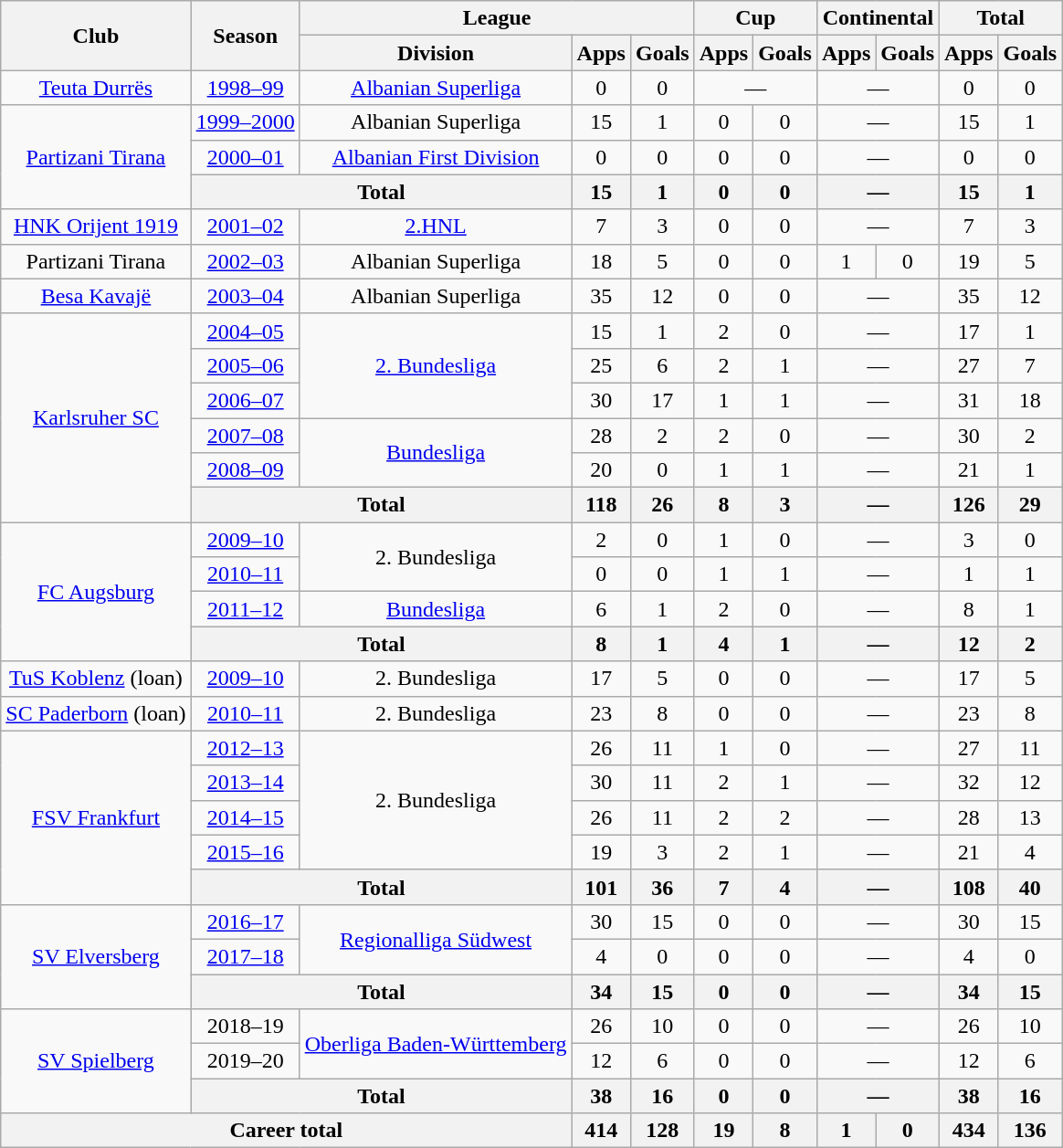<table class="wikitable" style="text-align:center">
<tr>
<th rowspan="2">Club</th>
<th rowspan="2">Season</th>
<th colspan="3">League</th>
<th colspan="2">Cup</th>
<th colspan="2">Continental</th>
<th colspan="2">Total</th>
</tr>
<tr>
<th>Division</th>
<th>Apps</th>
<th>Goals</th>
<th>Apps</th>
<th>Goals</th>
<th>Apps</th>
<th>Goals</th>
<th>Apps</th>
<th>Goals</th>
</tr>
<tr>
<td><a href='#'>Teuta Durrës</a></td>
<td><a href='#'>1998–99</a></td>
<td><a href='#'>Albanian Superliga</a></td>
<td>0</td>
<td>0</td>
<td colspan="2">—</td>
<td colspan="2">—</td>
<td>0</td>
<td>0</td>
</tr>
<tr>
<td rowspan="3"><a href='#'>Partizani Tirana</a></td>
<td><a href='#'>1999–2000</a></td>
<td>Albanian Superliga</td>
<td>15</td>
<td>1</td>
<td>0</td>
<td>0</td>
<td colspan="2">—</td>
<td>15</td>
<td>1</td>
</tr>
<tr>
<td><a href='#'>2000–01</a></td>
<td><a href='#'>Albanian First Division</a></td>
<td>0</td>
<td>0</td>
<td>0</td>
<td>0</td>
<td colspan="2">—</td>
<td>0</td>
<td>0</td>
</tr>
<tr>
<th colspan="2">Total</th>
<th>15</th>
<th>1</th>
<th>0</th>
<th>0</th>
<th colspan="2">—</th>
<th>15</th>
<th>1</th>
</tr>
<tr>
<td><a href='#'>HNK Orijent 1919</a></td>
<td><a href='#'>2001–02</a></td>
<td><a href='#'>2.HNL</a></td>
<td>7</td>
<td>3</td>
<td>0</td>
<td>0</td>
<td colspan="2">—</td>
<td>7</td>
<td>3</td>
</tr>
<tr>
<td>Partizani Tirana</td>
<td><a href='#'>2002–03</a></td>
<td>Albanian Superliga</td>
<td>18</td>
<td>5</td>
<td>0</td>
<td>0</td>
<td>1</td>
<td>0</td>
<td>19</td>
<td>5</td>
</tr>
<tr>
<td><a href='#'>Besa Kavajë</a></td>
<td><a href='#'>2003–04</a></td>
<td>Albanian Superliga</td>
<td>35</td>
<td>12</td>
<td>0</td>
<td>0</td>
<td colspan="2">—</td>
<td>35</td>
<td>12</td>
</tr>
<tr>
<td rowspan="6"><a href='#'>Karlsruher SC</a></td>
<td><a href='#'>2004–05</a></td>
<td rowspan="3"><a href='#'>2. Bundesliga</a></td>
<td>15</td>
<td>1</td>
<td>2</td>
<td>0</td>
<td colspan="2">—</td>
<td>17</td>
<td>1</td>
</tr>
<tr>
<td><a href='#'>2005–06</a></td>
<td>25</td>
<td>6</td>
<td>2</td>
<td>1</td>
<td colspan="2">—</td>
<td>27</td>
<td>7</td>
</tr>
<tr>
<td><a href='#'>2006–07</a></td>
<td>30</td>
<td>17</td>
<td>1</td>
<td>1</td>
<td colspan="2">—</td>
<td>31</td>
<td>18</td>
</tr>
<tr>
<td><a href='#'>2007–08</a></td>
<td rowspan="2"><a href='#'>Bundesliga</a></td>
<td>28</td>
<td>2</td>
<td>2</td>
<td>0</td>
<td colspan="2">—</td>
<td>30</td>
<td>2</td>
</tr>
<tr>
<td><a href='#'>2008–09</a></td>
<td>20</td>
<td>0</td>
<td>1</td>
<td>1</td>
<td colspan="2">—</td>
<td>21</td>
<td>1</td>
</tr>
<tr>
<th colspan="2">Total</th>
<th>118</th>
<th>26</th>
<th>8</th>
<th>3</th>
<th colspan="2">—</th>
<th>126</th>
<th>29</th>
</tr>
<tr>
<td rowspan="4"><a href='#'>FC Augsburg</a></td>
<td><a href='#'>2009–10</a></td>
<td rowspan="2">2. Bundesliga</td>
<td>2</td>
<td>0</td>
<td>1</td>
<td>0</td>
<td colspan="2">—</td>
<td>3</td>
<td>0</td>
</tr>
<tr>
<td><a href='#'>2010–11</a></td>
<td>0</td>
<td>0</td>
<td>1</td>
<td>1</td>
<td colspan="2">—</td>
<td>1</td>
<td>1</td>
</tr>
<tr>
<td><a href='#'>2011–12</a></td>
<td><a href='#'>Bundesliga</a></td>
<td>6</td>
<td>1</td>
<td>2</td>
<td>0</td>
<td colspan="2">—</td>
<td>8</td>
<td>1</td>
</tr>
<tr>
<th colspan="2">Total</th>
<th>8</th>
<th>1</th>
<th>4</th>
<th>1</th>
<th colspan="2">—</th>
<th>12</th>
<th>2</th>
</tr>
<tr>
<td><a href='#'>TuS Koblenz</a> (loan)</td>
<td><a href='#'>2009–10</a></td>
<td>2. Bundesliga</td>
<td>17</td>
<td>5</td>
<td>0</td>
<td>0</td>
<td colspan="2">—</td>
<td>17</td>
<td>5</td>
</tr>
<tr>
<td><a href='#'>SC Paderborn</a> (loan)</td>
<td><a href='#'>2010–11</a></td>
<td>2. Bundesliga</td>
<td>23</td>
<td>8</td>
<td>0</td>
<td>0</td>
<td colspan="2">—</td>
<td>23</td>
<td>8</td>
</tr>
<tr>
<td rowspan="5"><a href='#'>FSV Frankfurt</a></td>
<td><a href='#'>2012–13</a></td>
<td rowspan="4">2. Bundesliga</td>
<td>26</td>
<td>11</td>
<td>1</td>
<td>0</td>
<td colspan="2">—</td>
<td>27</td>
<td>11</td>
</tr>
<tr>
<td><a href='#'>2013–14</a></td>
<td>30</td>
<td>11</td>
<td>2</td>
<td>1</td>
<td colspan="2">—</td>
<td>32</td>
<td>12</td>
</tr>
<tr>
<td><a href='#'>2014–15</a></td>
<td>26</td>
<td>11</td>
<td>2</td>
<td>2</td>
<td colspan="2">—</td>
<td>28</td>
<td>13</td>
</tr>
<tr>
<td><a href='#'>2015–16</a></td>
<td>19</td>
<td>3</td>
<td>2</td>
<td>1</td>
<td colspan="2">—</td>
<td>21</td>
<td>4</td>
</tr>
<tr>
<th colspan="2">Total</th>
<th>101</th>
<th>36</th>
<th>7</th>
<th>4</th>
<th colspan="2">—</th>
<th>108</th>
<th>40</th>
</tr>
<tr>
<td rowspan="3"><a href='#'>SV Elversberg</a></td>
<td><a href='#'>2016–17</a></td>
<td rowspan="2"><a href='#'>Regionalliga Südwest</a></td>
<td>30</td>
<td>15</td>
<td>0</td>
<td>0</td>
<td colspan="2">—</td>
<td>30</td>
<td>15</td>
</tr>
<tr>
<td><a href='#'>2017–18</a></td>
<td>4</td>
<td>0</td>
<td>0</td>
<td>0</td>
<td colspan="2">—</td>
<td>4</td>
<td>0</td>
</tr>
<tr>
<th colspan="2">Total</th>
<th>34</th>
<th>15</th>
<th>0</th>
<th>0</th>
<th colspan="2">—</th>
<th>34</th>
<th>15</th>
</tr>
<tr>
<td rowspan="3"><a href='#'>SV Spielberg</a></td>
<td>2018–19</td>
<td rowspan="2"><a href='#'>Oberliga Baden-Württemberg</a></td>
<td>26</td>
<td>10</td>
<td>0</td>
<td>0</td>
<td colspan="2">—</td>
<td>26</td>
<td>10</td>
</tr>
<tr>
<td>2019–20</td>
<td>12</td>
<td>6</td>
<td>0</td>
<td>0</td>
<td colspan="2">—</td>
<td>12</td>
<td>6</td>
</tr>
<tr>
<th colspan="2">Total</th>
<th>38</th>
<th>16</th>
<th>0</th>
<th>0</th>
<th colspan="2">—</th>
<th>38</th>
<th>16</th>
</tr>
<tr>
<th colspan="3">Career total</th>
<th>414</th>
<th>128</th>
<th>19</th>
<th>8</th>
<th>1</th>
<th>0</th>
<th>434</th>
<th>136</th>
</tr>
</table>
